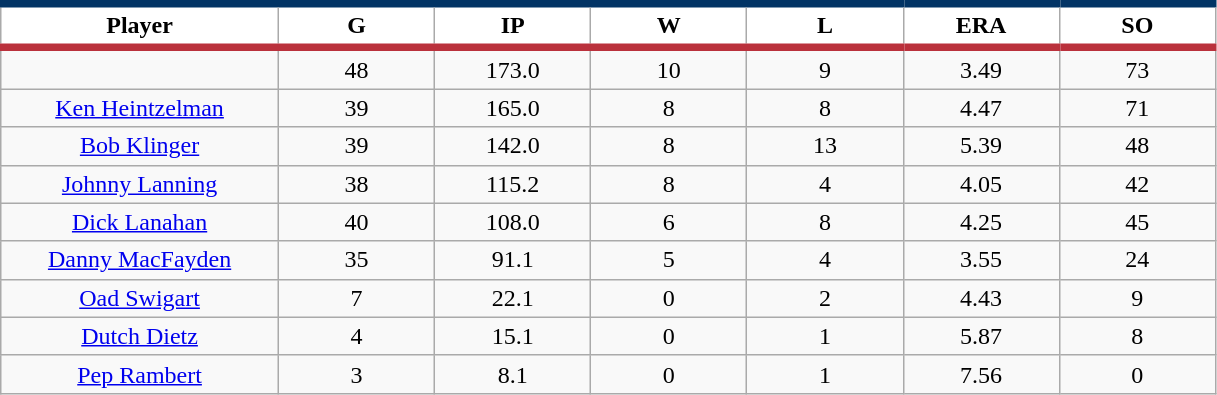<table class="wikitable sortable">
<tr>
<th style="background:#FFFFFF; border-top:#023465 5px solid; border-bottom:#ba313c 5px solid;" width="16%">Player</th>
<th style="background:#FFFFFF; border-top:#023465 5px solid; border-bottom:#ba313c 5px solid;" width="9%">G</th>
<th style="background:#FFFFFF; border-top:#023465 5px solid; border-bottom:#ba313c 5px solid;" width="9%">IP</th>
<th style="background:#FFFFFF; border-top:#023465 5px solid; border-bottom:#ba313c 5px solid;" width="9%">W</th>
<th style="background:#FFFFFF; border-top:#023465 5px solid; border-bottom:#ba313c 5px solid;" width="9%">L</th>
<th style="background:#FFFFFF; border-top:#023465 5px solid; border-bottom:#ba313c 5px solid;" width="9%">ERA</th>
<th style="background:#FFFFFF; border-top:#023465 5px solid; border-bottom:#ba313c 5px solid;" width="9%">SO</th>
</tr>
<tr align="center">
<td></td>
<td>48</td>
<td>173.0</td>
<td>10</td>
<td>9</td>
<td>3.49</td>
<td>73</td>
</tr>
<tr align="center">
<td><a href='#'>Ken Heintzelman</a></td>
<td>39</td>
<td>165.0</td>
<td>8</td>
<td>8</td>
<td>4.47</td>
<td>71</td>
</tr>
<tr align="center">
<td><a href='#'>Bob Klinger</a></td>
<td>39</td>
<td>142.0</td>
<td>8</td>
<td>13</td>
<td>5.39</td>
<td>48</td>
</tr>
<tr align="center">
<td><a href='#'>Johnny Lanning</a></td>
<td>38</td>
<td>115.2</td>
<td>8</td>
<td>4</td>
<td>4.05</td>
<td>42</td>
</tr>
<tr align="center">
<td><a href='#'>Dick Lanahan</a></td>
<td>40</td>
<td>108.0</td>
<td>6</td>
<td>8</td>
<td>4.25</td>
<td>45</td>
</tr>
<tr align="center">
<td><a href='#'>Danny MacFayden</a></td>
<td>35</td>
<td>91.1</td>
<td>5</td>
<td>4</td>
<td>3.55</td>
<td>24</td>
</tr>
<tr align="center">
<td><a href='#'>Oad Swigart</a></td>
<td>7</td>
<td>22.1</td>
<td>0</td>
<td>2</td>
<td>4.43</td>
<td>9</td>
</tr>
<tr align="center">
<td><a href='#'>Dutch Dietz</a></td>
<td>4</td>
<td>15.1</td>
<td>0</td>
<td>1</td>
<td>5.87</td>
<td>8</td>
</tr>
<tr align="center">
<td><a href='#'>Pep Rambert</a></td>
<td>3</td>
<td>8.1</td>
<td>0</td>
<td>1</td>
<td>7.56</td>
<td>0</td>
</tr>
</table>
